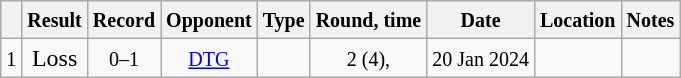<table class="wikitable" style="text-align:center">
<tr>
<th><small></small></th>
<th><small>Result</small></th>
<th><small>Record</small></th>
<th><small>Opponent</small></th>
<th><small>Type</small></th>
<th><small>Round, time</small></th>
<th><small>Date</small></th>
<th><small>Location</small></th>
<th><small>Notes</small></th>
</tr>
<tr>
<td><small>1</small></td>
<td>Loss</td>
<td><small>0–1</small></td>
<td><a href='#'><small>DTG</small></a></td>
<td><small></small></td>
<td><small>2 (4), </small></td>
<td><small>20 Jan 2024</small></td>
<td style="text-align:left;"><small></small></td>
<td style="text-align:left;"><small></small></td>
</tr>
</table>
